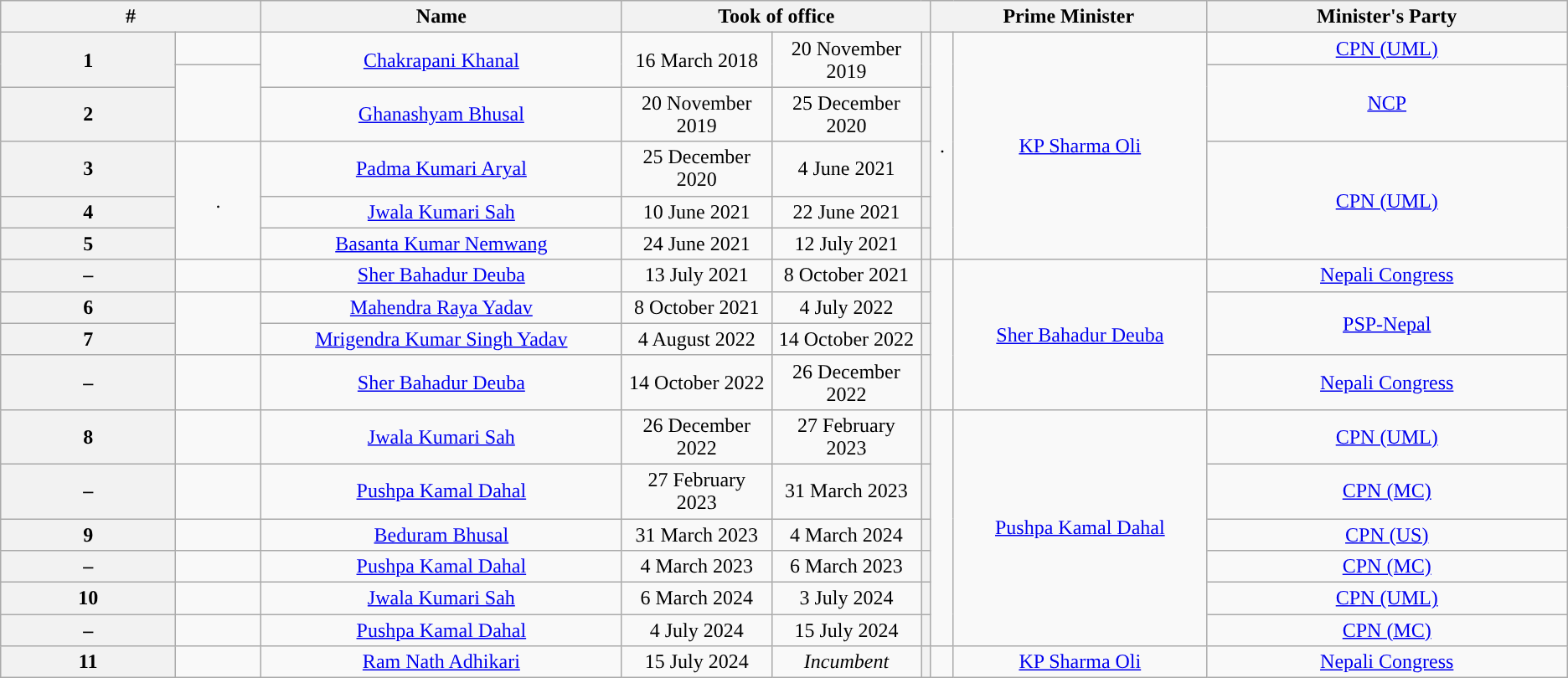<table class="wikitable"  style="text-align:center">
<tr>
<th width=280px colspan="2">#</th>
<th width=280px>Name</th>
<th width=280px colspan="3">Took of office</th>
<th width=280px colspan="2">Prime Minister</th>
<th width=280px>Minister's Party</th>
</tr>
<tr>
<th rowspan="2">1</th>
<td style="background-color: "></td>
<td rowspan="2"><a href='#'>Chakrapani Khanal</a><br></td>
<td rowspan="2">16 March 2018</td>
<td rowspan="2">20 November 2019</td>
<th rowspan="2"></th>
<td rowspan="6" style="background-color:">.</td>
<td rowspan="6"><a href='#'>KP Sharma Oli</a></td>
<td><a href='#'>CPN (UML)</a></td>
</tr>
<tr>
<td rowspan="2" style="background-color: "></td>
<td rowspan="2"><a href='#'>NCP</a></td>
</tr>
<tr>
<th>2</th>
<td><a href='#'>Ghanashyam Bhusal</a><br></td>
<td>20 November 2019</td>
<td>25 December 2020</td>
<th></th>
</tr>
<tr>
<th>3</th>
<td rowspan="3" style="background-color:">.</td>
<td><a href='#'>Padma Kumari Aryal</a><br></td>
<td>25 December 2020</td>
<td>4 June 2021</td>
<th></th>
<td rowspan="3"><a href='#'>CPN (UML)</a></td>
</tr>
<tr>
<th>4</th>
<td><a href='#'>Jwala Kumari Sah</a><br></td>
<td>10 June 2021</td>
<td>22 June 2021</td>
<th></th>
</tr>
<tr>
<th>5</th>
<td><a href='#'>Basanta Kumar Nemwang</a><br></td>
<td>24 June 2021</td>
<td>12 July 2021</td>
<th></th>
</tr>
<tr>
<th>–</th>
<td style="background-color: "></td>
<td><a href='#'>Sher Bahadur Deuba</a><br></td>
<td>13 July 2021</td>
<td>8 October 2021</td>
<th></th>
<td rowspan="4" style="background-color: "></td>
<td rowspan="4"><a href='#'>Sher Bahadur Deuba</a></td>
<td><a href='#'>Nepali Congress</a></td>
</tr>
<tr>
<th>6</th>
<td rowspan="2" style="background-color: "></td>
<td><a href='#'>Mahendra Raya Yadav</a><br></td>
<td>8 October 2021</td>
<td>4 July 2022</td>
<th></th>
<td rowspan="2"><a href='#'>PSP-Nepal</a></td>
</tr>
<tr>
<th>7</th>
<td><a href='#'>Mrigendra Kumar Singh Yadav</a><br></td>
<td>4 August 2022</td>
<td>14 October 2022</td>
<th></th>
</tr>
<tr>
<th>–</th>
<td style="background-color: "></td>
<td><a href='#'>Sher Bahadur Deuba</a><br></td>
<td>14 October 2022</td>
<td>26 December 2022</td>
<th></th>
<td><a href='#'>Nepali Congress</a></td>
</tr>
<tr>
<th>8</th>
<td style="background-color: "></td>
<td><a href='#'>Jwala Kumari Sah</a><br></td>
<td>26 December 2022</td>
<td>27 February 2023</td>
<th></th>
<td rowspan="6" style="background-color: "></td>
<td rowspan="6"><a href='#'>Pushpa Kamal Dahal</a></td>
<td><a href='#'>CPN (UML)</a></td>
</tr>
<tr>
<th>–</th>
<td style="background-color: "></td>
<td><a href='#'>Pushpa Kamal Dahal</a><br></td>
<td>27 February 2023</td>
<td>31 March 2023</td>
<th></th>
<td><a href='#'>CPN (MC)</a></td>
</tr>
<tr>
<th>9</th>
<td style="background-color: "></td>
<td><a href='#'>Beduram Bhusal</a><br></td>
<td>31 March 2023</td>
<td>4 March 2024</td>
<th></th>
<td><a href='#'>CPN (US)</a></td>
</tr>
<tr>
<th>–</th>
<td style="background-color: "></td>
<td><a href='#'>Pushpa Kamal Dahal</a><br></td>
<td>4 March 2023</td>
<td>6 March 2023</td>
<th></th>
<td><a href='#'>CPN (MC)</a></td>
</tr>
<tr>
<th>10</th>
<td style="background-color: "></td>
<td><a href='#'>Jwala Kumari Sah</a><br></td>
<td>6 March 2024</td>
<td>3 July 2024</td>
<th></th>
<td><a href='#'>CPN (UML)</a></td>
</tr>
<tr>
<th>–</th>
<td style="background-color: "></td>
<td><a href='#'>Pushpa Kamal Dahal</a><br></td>
<td>4 July 2024</td>
<td>15 July 2024</td>
<th></th>
<td><a href='#'>CPN (MC)</a></td>
</tr>
<tr>
<th>11</th>
<td style="background-color: "></td>
<td><a href='#'>Ram Nath Adhikari</a><br> </td>
<td>15 July 2024</td>
<td><em>Incumbent</em></td>
<th></th>
<td rowspan="1" style="background-color: "></td>
<td rowspan="1"><a href='#'>KP Sharma Oli</a></td>
<td><a href='#'>Nepali Congress</a></td>
</tr>
</table>
